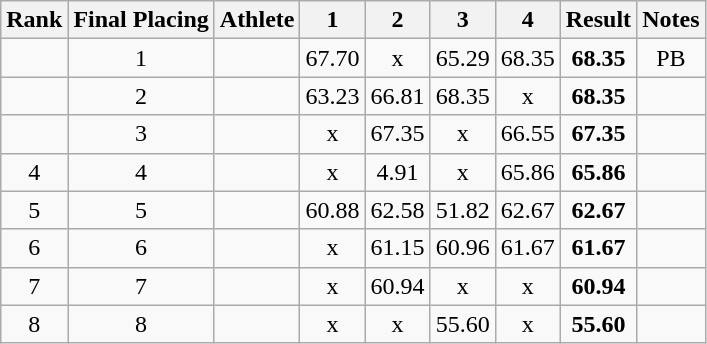<table class="wikitable sortable" style="text-align:center">
<tr>
<th>Rank</th>
<th>Final Placing</th>
<th>Athlete</th>
<th>1</th>
<th>2</th>
<th>3</th>
<th>4</th>
<th>Result</th>
<th>Notes</th>
</tr>
<tr>
<td></td>
<td>1</td>
<td align=left></td>
<td>67.70</td>
<td>x</td>
<td>65.29</td>
<td>68.35</td>
<td><strong>68.35</strong></td>
<td>PB</td>
</tr>
<tr>
<td></td>
<td>2</td>
<td align=left></td>
<td>63.23</td>
<td>66.81</td>
<td>68.35</td>
<td>x</td>
<td><strong>68.35</strong></td>
<td></td>
</tr>
<tr>
<td></td>
<td>3</td>
<td align=left></td>
<td>x</td>
<td>67.35</td>
<td>x</td>
<td>66.55</td>
<td><strong>67.35</strong></td>
<td></td>
</tr>
<tr>
<td>4</td>
<td>4</td>
<td align=left></td>
<td>x</td>
<td>4.91</td>
<td>x</td>
<td>65.86</td>
<td><strong>65.86</strong></td>
<td></td>
</tr>
<tr>
<td>5</td>
<td>5</td>
<td align=left></td>
<td>60.88</td>
<td>62.58</td>
<td>51.82</td>
<td>62.67</td>
<td><strong>62.67</strong></td>
<td></td>
</tr>
<tr>
<td>6</td>
<td>6</td>
<td align=left></td>
<td>x</td>
<td>61.15</td>
<td>60.96</td>
<td>61.67</td>
<td><strong>61.67</strong></td>
<td></td>
</tr>
<tr>
<td>7</td>
<td>7</td>
<td align=left></td>
<td>x</td>
<td>60.94</td>
<td>x</td>
<td>x</td>
<td><strong>60.94</strong></td>
<td></td>
</tr>
<tr>
<td>8</td>
<td>8</td>
<td align=left></td>
<td>x</td>
<td>x</td>
<td>55.60</td>
<td>x</td>
<td><strong>55.60</strong></td>
<td></td>
</tr>
</table>
